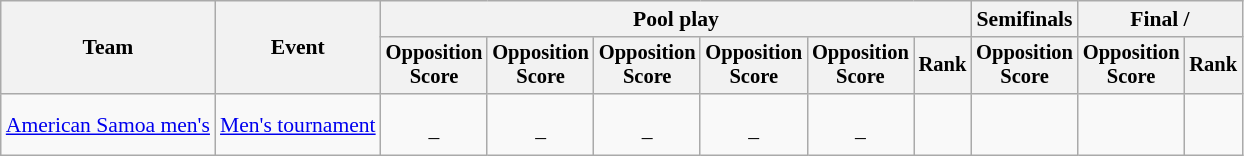<table class=wikitable style=font-size:90%;text-align:center>
<tr>
<th rowspan=2>Team</th>
<th rowspan=2>Event</th>
<th colspan=6>Pool play</th>
<th>Semifinals</th>
<th colspan=2>Final / </th>
</tr>
<tr style=font-size:95%>
<th>Opposition<br>Score</th>
<th>Opposition<br>Score</th>
<th>Opposition<br>Score</th>
<th>Opposition<br>Score</th>
<th>Opposition<br>Score</th>
<th>Rank</th>
<th>Opposition<br>Score</th>
<th>Opposition<br>Score</th>
<th>Rank</th>
</tr>
<tr>
<td align=left><a href='#'>American Samoa men's</a></td>
<td align=left><a href='#'>Men's tournament</a></td>
<td><br> –</td>
<td><br> –</td>
<td><br> –</td>
<td><br> –</td>
<td><br> –</td>
<td></td>
<td></td>
<td></td>
</tr>
</table>
